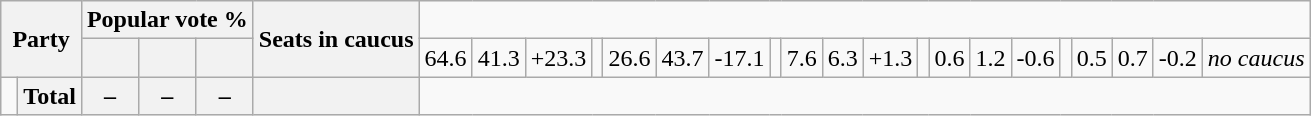<table class=wikitable style="text-align:right;">
<tr>
<th colspan=2 rowspan="2">Party</th>
<th colspan=3>Popular vote %</th>
<th rowspan=2>Seats in caucus</th>
</tr>
<tr>
<th></th>
<th></th>
<th><br></th>
<td>64.6</td>
<td>41.3</td>
<td>+23.3</td>
<td><br></td>
<td>26.6</td>
<td>43.7</td>
<td>-17.1</td>
<td><br></td>
<td>7.6</td>
<td>6.3</td>
<td>+1.3</td>
<td><br></td>
<td>0.6</td>
<td>1.2</td>
<td>-0.6</td>
<td><br></td>
<td>0.5</td>
<td>0.7</td>
<td>-0.2</td>
<td style="text-align:center;"><em>no caucus</em></td>
</tr>
<tr>
<td> </td>
<th style="text-align:left;"><strong>Total</strong></th>
<th>–</th>
<th>–</th>
<th>–</th>
<th></th>
</tr>
</table>
